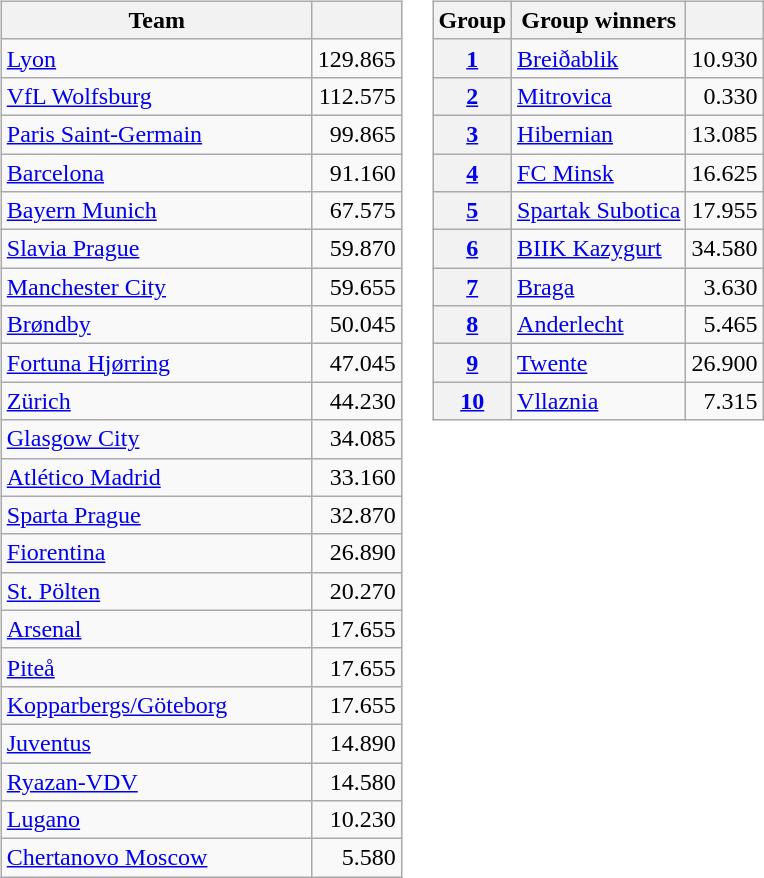<table>
<tr valign=top>
<td><br><table class="wikitable">
<tr>
<th width=200>Team</th>
<th></th>
</tr>
<tr>
<td> <a href='#'>Lyon</a> </td>
<td align=right>129.865</td>
</tr>
<tr>
<td> <a href='#'>VfL Wolfsburg</a></td>
<td align=right>112.575</td>
</tr>
<tr>
<td> <a href='#'>Paris Saint-Germain</a></td>
<td align=right>99.865</td>
</tr>
<tr>
<td> <a href='#'>Barcelona</a></td>
<td align=right>91.160</td>
</tr>
<tr>
<td> <a href='#'>Bayern Munich</a></td>
<td align=right>67.575</td>
</tr>
<tr>
<td> <a href='#'>Slavia Prague</a></td>
<td align=right>59.870</td>
</tr>
<tr>
<td> <a href='#'>Manchester City</a></td>
<td align=right>59.655</td>
</tr>
<tr>
<td> <a href='#'>Brøndby</a></td>
<td align=right>50.045</td>
</tr>
<tr>
<td> <a href='#'>Fortuna Hjørring</a></td>
<td align=right>47.045</td>
</tr>
<tr>
<td> <a href='#'>Zürich</a></td>
<td align=right>44.230</td>
</tr>
<tr>
<td> <a href='#'>Glasgow City</a></td>
<td align=right>34.085</td>
</tr>
<tr>
<td> <a href='#'>Atlético Madrid</a></td>
<td align=right>33.160</td>
</tr>
<tr>
<td> <a href='#'>Sparta Prague</a></td>
<td align=right>32.870</td>
</tr>
<tr>
<td> <a href='#'>Fiorentina</a></td>
<td align=right>26.890</td>
</tr>
<tr>
<td> <a href='#'>St. Pölten</a></td>
<td align=right>20.270</td>
</tr>
<tr>
<td> <a href='#'>Arsenal</a></td>
<td align=right>17.655</td>
</tr>
<tr>
<td> <a href='#'>Piteå</a></td>
<td align=right>17.655</td>
</tr>
<tr>
<td> <a href='#'>Kopparbergs/Göteborg</a></td>
<td align=right>17.655</td>
</tr>
<tr>
<td> <a href='#'>Juventus</a></td>
<td align=right>14.890</td>
</tr>
<tr>
<td> <a href='#'>Ryazan-VDV</a></td>
<td align=right>14.580</td>
</tr>
<tr>
<td> <a href='#'>Lugano</a></td>
<td align=right>10.230</td>
</tr>
<tr>
<td> <a href='#'>Chertanovo Moscow</a></td>
<td align=right>5.580</td>
</tr>
</table>
</td>
<td><br><table class="wikitable">
<tr>
<th>Group</th>
<th>Group winners</th>
<th></th>
</tr>
<tr>
<th><a href='#'>1</a></th>
<td> <a href='#'>Breiðablik</a></td>
<td align=right>10.930</td>
</tr>
<tr>
<th><a href='#'>2</a></th>
<td> <a href='#'>Mitrovica</a></td>
<td align=right>0.330</td>
</tr>
<tr>
<th><a href='#'>3</a></th>
<td> <a href='#'>Hibernian</a></td>
<td align=right>13.085</td>
</tr>
<tr>
<th><a href='#'>4</a></th>
<td> <a href='#'>FC Minsk</a></td>
<td align=right>16.625</td>
</tr>
<tr>
<th><a href='#'>5</a></th>
<td> <a href='#'>Spartak Subotica</a></td>
<td align=right>17.955</td>
</tr>
<tr>
<th><a href='#'>6</a></th>
<td> <a href='#'>BIIK Kazygurt</a></td>
<td align=right>34.580</td>
</tr>
<tr>
<th><a href='#'>7</a></th>
<td> <a href='#'>Braga</a></td>
<td align=right>3.630</td>
</tr>
<tr>
<th><a href='#'>8</a></th>
<td> <a href='#'>Anderlecht</a></td>
<td align=right>5.465</td>
</tr>
<tr>
<th><a href='#'>9</a></th>
<td> <a href='#'>Twente</a></td>
<td align=right>26.900</td>
</tr>
<tr>
<th><a href='#'>10</a></th>
<td> <a href='#'>Vllaznia</a></td>
<td align=right>7.315</td>
</tr>
</table>
</td>
</tr>
</table>
